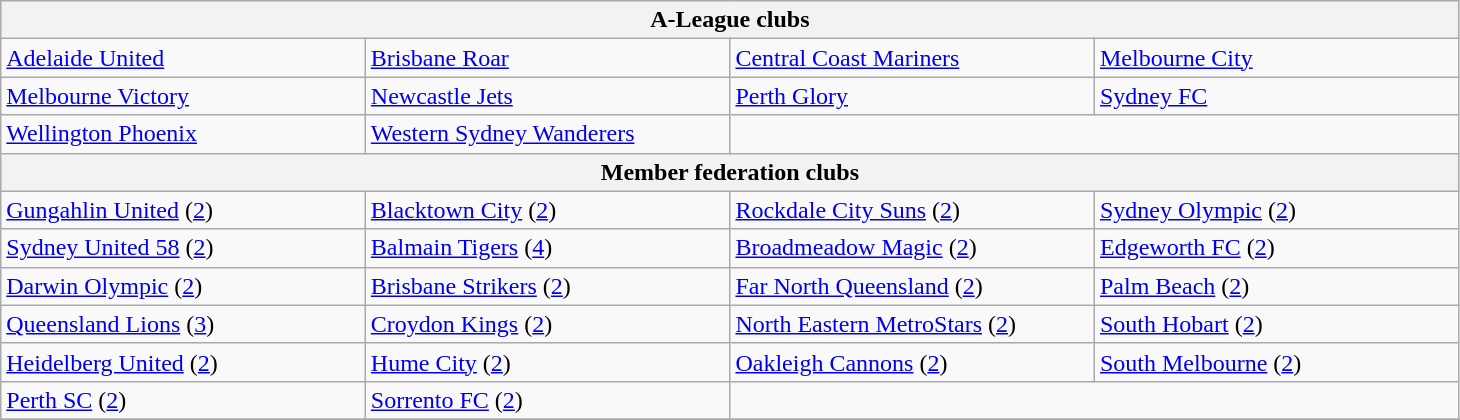<table class="wikitable">
<tr>
<th colspan=4>A-League clubs</th>
</tr>
<tr>
<td width=20%><a href='#'>Adelaide United</a></td>
<td width=20%><a href='#'>Brisbane Roar</a></td>
<td width=20%><a href='#'>Central Coast Mariners</a></td>
<td width=20%><a href='#'>Melbourne City</a></td>
</tr>
<tr>
<td><a href='#'>Melbourne Victory</a></td>
<td><a href='#'>Newcastle Jets</a></td>
<td><a href='#'>Perth Glory</a></td>
<td><a href='#'>Sydney FC</a></td>
</tr>
<tr>
<td><a href='#'>Wellington Phoenix</a></td>
<td><a href='#'>Western Sydney Wanderers</a></td>
<td colspan=2></td>
</tr>
<tr>
<th colspan=4>Member federation clubs</th>
</tr>
<tr>
<td> <a href='#'>Gungahlin United</a> (<a href='#'>2</a>)</td>
<td> <a href='#'>Blacktown City</a> (<a href='#'>2</a>)</td>
<td> <a href='#'>Rockdale City Suns</a> (<a href='#'>2</a>)</td>
<td> <a href='#'>Sydney Olympic</a> (<a href='#'>2</a>)</td>
</tr>
<tr>
<td> <a href='#'>Sydney United 58</a> (<a href='#'>2</a>)</td>
<td> <a href='#'>Balmain Tigers</a> (<a href='#'>4</a>)</td>
<td> <a href='#'>Broadmeadow Magic</a> (<a href='#'>2</a>)</td>
<td> <a href='#'>Edgeworth FC</a> (<a href='#'>2</a>)</td>
</tr>
<tr>
<td> <a href='#'>Darwin Olympic</a> (<a href='#'>2</a>)</td>
<td> <a href='#'>Brisbane Strikers</a> (<a href='#'>2</a>)</td>
<td> <a href='#'>Far North Queensland</a> (<a href='#'>2</a>)</td>
<td> <a href='#'>Palm Beach</a> (<a href='#'>2</a>)</td>
</tr>
<tr>
<td> <a href='#'>Queensland Lions</a> (<a href='#'>3</a>)</td>
<td> <a href='#'>Croydon Kings</a> (<a href='#'>2</a>)</td>
<td> <a href='#'>North Eastern MetroStars</a> (<a href='#'>2</a>)</td>
<td> <a href='#'>South Hobart</a> (<a href='#'>2</a>)</td>
</tr>
<tr>
<td> <a href='#'>Heidelberg United</a> (<a href='#'>2</a>)</td>
<td> <a href='#'>Hume City</a> (<a href='#'>2</a>)</td>
<td> <a href='#'>Oakleigh Cannons</a> (<a href='#'>2</a>)</td>
<td> <a href='#'>South Melbourne</a> (<a href='#'>2</a>)</td>
</tr>
<tr>
<td> <a href='#'>Perth SC</a> (<a href='#'>2</a>)</td>
<td> <a href='#'>Sorrento FC</a> (<a href='#'>2</a>)</td>
<td colspan=2></td>
</tr>
<tr>
</tr>
</table>
